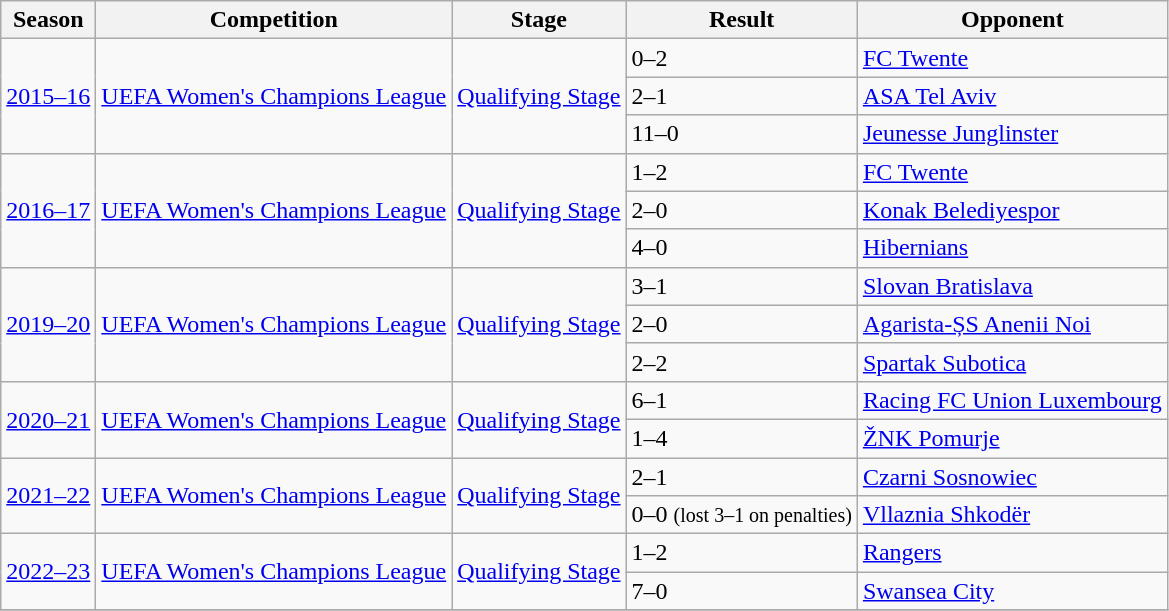<table class="wikitable">
<tr>
<th>Season</th>
<th>Competition</th>
<th>Stage</th>
<th>Result</th>
<th>Opponent</th>
</tr>
<tr>
<td rowspan=3><a href='#'>2015–16</a></td>
<td rowspan=3><a href='#'>UEFA Women's Champions League</a></td>
<td rowspan=3><a href='#'>Qualifying Stage</a></td>
<td>0–2</td>
<td> <a href='#'>FC Twente</a></td>
</tr>
<tr>
<td>2–1</td>
<td> <a href='#'>ASA Tel Aviv</a></td>
</tr>
<tr>
<td>11–0</td>
<td> <a href='#'>Jeunesse Junglinster</a></td>
</tr>
<tr>
<td rowspan=3><a href='#'>2016–17</a></td>
<td rowspan=3><a href='#'>UEFA Women's Champions League</a></td>
<td rowspan=3><a href='#'>Qualifying Stage</a></td>
<td>1–2</td>
<td> <a href='#'>FC Twente</a></td>
</tr>
<tr>
<td>2–0</td>
<td> <a href='#'>Konak Belediyespor</a></td>
</tr>
<tr>
<td>4–0</td>
<td> <a href='#'>Hibernians</a></td>
</tr>
<tr>
<td rowspan=3><a href='#'>2019–20</a></td>
<td rowspan=3><a href='#'>UEFA Women's Champions League</a></td>
<td rowspan=3><a href='#'>Qualifying Stage</a></td>
<td>3–1</td>
<td> <a href='#'>Slovan Bratislava</a></td>
</tr>
<tr>
<td>2–0</td>
<td> <a href='#'>Agarista-ȘS Anenii Noi</a></td>
</tr>
<tr>
<td>2–2</td>
<td> <a href='#'>Spartak Subotica</a></td>
</tr>
<tr>
<td rowspan=2><a href='#'>2020–21</a></td>
<td rowspan=2><a href='#'>UEFA Women's Champions League</a></td>
<td align=left rowspan=2><a href='#'>Qualifying Stage</a></td>
<td align=left>6–1</td>
<td colspan=2> <a href='#'>Racing FC Union Luxembourg</a></td>
</tr>
<tr>
<td align=left>1–4</td>
<td colspan=2> <a href='#'>ŽNK Pomurje</a></td>
</tr>
<tr>
<td rowspan=2><a href='#'>2021–22</a></td>
<td rowspan=2><a href='#'>UEFA Women's Champions League</a></td>
<td align=left rowspan=2><a href='#'>Qualifying Stage</a></td>
<td align=left>2–1</td>
<td colspan=2> <a href='#'>Czarni Sosnowiec</a></td>
</tr>
<tr>
<td align=left>0–0  <small>(lost 3–1 on penalties)</small></td>
<td colspan=2> <a href='#'>Vllaznia Shkodër</a></td>
</tr>
<tr>
<td rowspan=2><a href='#'>2022–23</a></td>
<td rowspan=2><a href='#'>UEFA Women's Champions League</a></td>
<td align=left rowspan=2><a href='#'>Qualifying Stage</a></td>
<td align=left>1–2</td>
<td colspan=2> <a href='#'>Rangers</a></td>
</tr>
<tr>
<td align=left>7–0</td>
<td colspan=2> <a href='#'>Swansea City</a></td>
</tr>
<tr>
</tr>
</table>
